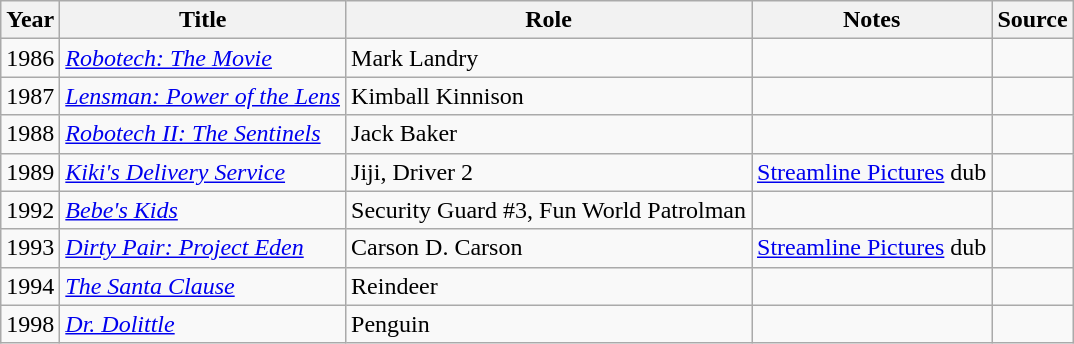<table class="wikitable sortable plainrowheaders">
<tr>
<th>Year</th>
<th>Title</th>
<th>Role</th>
<th class="unsortable">Notes</th>
<th class="unsortable">Source</th>
</tr>
<tr>
<td>1986</td>
<td><em><a href='#'>Robotech: The Movie</a></em></td>
<td>Mark Landry</td>
<td></td>
<td></td>
</tr>
<tr>
<td>1987</td>
<td><em><a href='#'>Lensman: Power of the Lens</a></em></td>
<td>Kimball Kinnison</td>
<td></td>
<td></td>
</tr>
<tr>
<td>1988</td>
<td><em><a href='#'>Robotech II: The Sentinels</a></em></td>
<td>Jack Baker</td>
<td></td>
<td></td>
</tr>
<tr>
<td>1989</td>
<td><em><a href='#'>Kiki's Delivery Service</a></em></td>
<td>Jiji, Driver 2</td>
<td><a href='#'>Streamline Pictures</a> dub</td>
<td></td>
</tr>
<tr>
<td>1992</td>
<td><em><a href='#'>Bebe's Kids</a></em></td>
<td>Security Guard #3, Fun World Patrolman</td>
<td></td>
<td></td>
</tr>
<tr>
<td>1993</td>
<td><em><a href='#'>Dirty Pair: Project Eden</a></em></td>
<td>Carson D. Carson</td>
<td><a href='#'>Streamline Pictures</a> dub</td>
</tr>
<tr>
<td>1994</td>
<td><em><a href='#'>The Santa Clause</a></em></td>
<td>Reindeer</td>
<td></td>
<td></td>
</tr>
<tr>
<td>1998</td>
<td><em><a href='#'>Dr. Dolittle</a></em></td>
<td>Penguin</td>
<td></td>
<td></td>
</tr>
</table>
